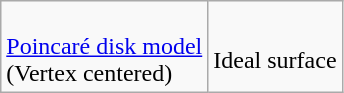<table class=wikitable>
<tr>
<td><br><a href='#'>Poincaré disk model</a><br>(Vertex centered)</td>
<td><br>Ideal surface</td>
</tr>
</table>
